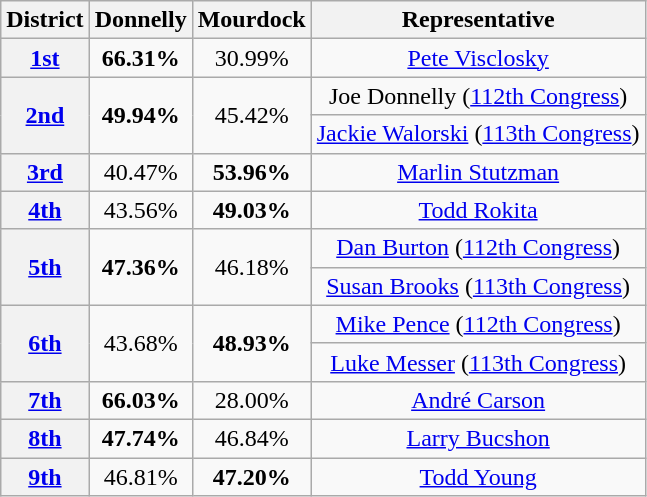<table class=wikitable>
<tr>
<th>District</th>
<th>Donnelly</th>
<th>Mourdock</th>
<th>Representative</th>
</tr>
<tr align=center>
<th rowspan=1 ><a href='#'>1st</a></th>
<td rowspan=1><strong>66.31%</strong></td>
<td rowspan=1>30.99%</td>
<td><a href='#'>Pete Visclosky</a></td>
</tr>
<tr align=center>
<th rowspan=2 ><a href='#'>2nd</a></th>
<td rowspan=2><strong>49.94%</strong></td>
<td rowspan=2>45.42%</td>
<td>Joe Donnelly (<a href='#'>112th Congress</a>)</td>
</tr>
<tr align=center>
<td><a href='#'>Jackie Walorski</a> (<a href='#'>113th Congress</a>)</td>
</tr>
<tr align=center>
<th rowspan=1 ><a href='#'>3rd</a></th>
<td rowspan=1>40.47%</td>
<td rowspan=1><strong>53.96%</strong></td>
<td><a href='#'>Marlin Stutzman</a></td>
</tr>
<tr align=center>
<th rowspan=1 ><a href='#'>4th</a></th>
<td rowspan=1>43.56%</td>
<td rowspan=1><strong>49.03%</strong></td>
<td><a href='#'>Todd Rokita</a></td>
</tr>
<tr align=center>
<th rowspan=2 ><a href='#'>5th</a></th>
<td rowspan=2><strong>47.36%</strong></td>
<td rowspan=2>46.18%</td>
<td><a href='#'>Dan Burton</a> (<a href='#'>112th Congress</a>)</td>
</tr>
<tr align=center>
<td><a href='#'>Susan Brooks</a> (<a href='#'>113th Congress</a>)</td>
</tr>
<tr align=center>
<th rowspan=2 ><a href='#'>6th</a></th>
<td rowspan=2>43.68%</td>
<td rowspan=2><strong>48.93%</strong></td>
<td><a href='#'>Mike Pence</a> (<a href='#'>112th Congress</a>)</td>
</tr>
<tr align=center>
<td><a href='#'>Luke Messer</a> (<a href='#'>113th Congress</a>)</td>
</tr>
<tr align=center>
<th rowspan=1 ><a href='#'>7th</a></th>
<td rowspan=1><strong>66.03%</strong></td>
<td rowspan=1>28.00%</td>
<td><a href='#'>André Carson</a></td>
</tr>
<tr align=center>
<th rowspan=1 ><a href='#'>8th</a></th>
<td rowspan=1><strong>47.74%</strong></td>
<td rowspan=1>46.84%</td>
<td><a href='#'>Larry Bucshon</a></td>
</tr>
<tr align=center>
<th rowspan=2 ><a href='#'>9th</a></th>
<td rowspan=2>46.81%</td>
<td rowspan=2><strong>47.20%</strong></td>
<td><a href='#'>Todd Young</a></td>
</tr>
</table>
